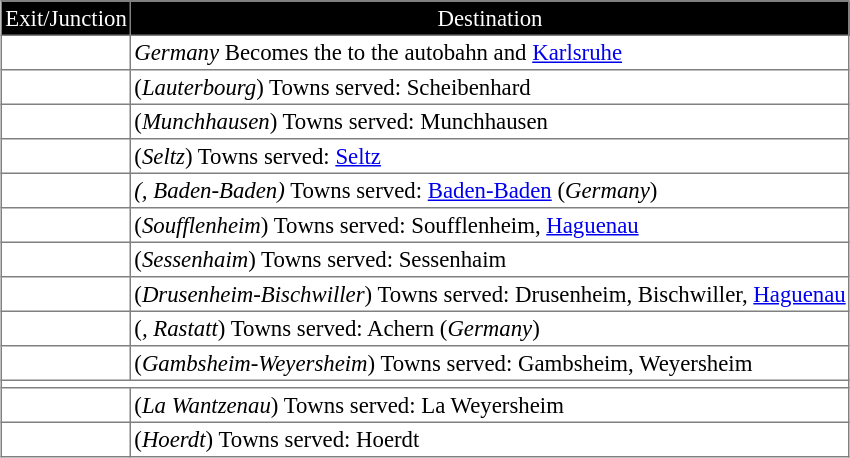<table border=1 cellpadding=2 style="margin-left:1em; margin-bottom: 1em; color: black; border-collapse: collapse; font-size: 95%;">
<tr align="center" bgcolor="000000" style="color: white">
<td>Exit/Junction</td>
<td>Destination</td>
</tr>
<tr>
<td></td>
<td> <em>Germany</em> Becomes the  to the  autobahn and <a href='#'>Karlsruhe</a></td>
</tr>
<tr>
<td></td>
<td>(<em>Lauterbourg</em>) Towns served: Scheibenhard</td>
</tr>
<tr>
<td></td>
<td>(<em>Munchhausen</em>) Towns served: Munchhausen</td>
</tr>
<tr>
<td></td>
<td>(<em>Seltz</em>) Towns served: <a href='#'>Seltz</a></td>
</tr>
<tr>
<td></td>
<td><em>(, Baden-Baden)</em> Towns served: <a href='#'>Baden-Baden</a> (<em>Germany</em>)</td>
</tr>
<tr>
<td></td>
<td>(<em>Soufflenheim</em>) Towns served: Soufflenheim, <a href='#'>Haguenau</a></td>
</tr>
<tr>
<td></td>
<td>(<em>Sessenhaim</em>) Towns served: Sessenhaim</td>
</tr>
<tr>
<td></td>
<td>(<em>Drusenheim-Bischwiller</em>) Towns served: Drusenheim, Bischwiller, <a href='#'>Haguenau</a></td>
</tr>
<tr>
<td></td>
<td>(<em>, Rastatt</em>) Towns served: Achern (<em>Germany</em>)</td>
</tr>
<tr>
<td></td>
<td>(<em>Gambsheim-Weyersheim</em>) Towns served: Gambsheim, Weyersheim</td>
</tr>
<tr>
<td colspan="2"></td>
</tr>
<tr>
<td></td>
<td>(<em>La Wantzenau</em>) Towns served: La Weyersheim</td>
</tr>
<tr>
<td></td>
<td>(<em>Hoerdt</em>) Towns served: Hoerdt</td>
</tr>
</table>
